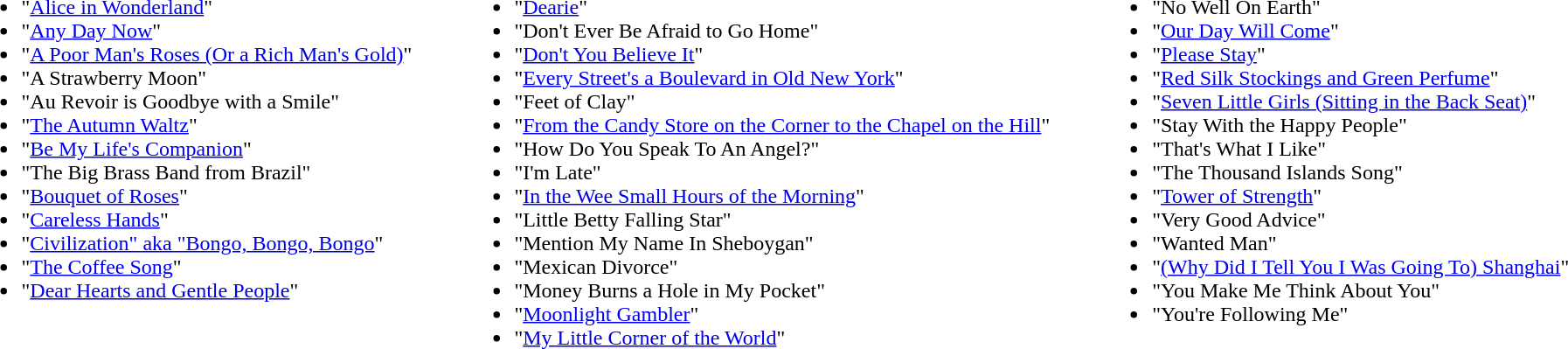<table>
<tr>
<td width="30"> </td>
<td valign="top"><br><ul><li>"<a href='#'>Alice in Wonderland</a>"</li><li>"<a href='#'>Any Day Now</a>"</li><li>"<a href='#'>A Poor Man's Roses (Or a Rich Man's Gold)</a>"</li><li>"A Strawberry Moon"</li><li>"Au Revoir is Goodbye with a Smile"</li><li>"<a href='#'>The Autumn Waltz</a>"</li><li>"<a href='#'>Be My Life's Companion</a>"</li><li>"The Big Brass Band from Brazil"</li><li>"<a href='#'>Bouquet of Roses</a>"</li><li>"<a href='#'>Careless Hands</a>"</li><li>"<a href='#'>Civilization" aka "Bongo, Bongo, Bongo</a>"</li><li>"<a href='#'>The Coffee Song</a>"</li><li>"<a href='#'>Dear Hearts and Gentle People</a>"</li></ul></td>
<td width="30"> </td>
<td valign="top"><br><ul><li>"<a href='#'>Dearie</a>"</li><li>"Don't Ever Be Afraid to Go Home"</li><li>"<a href='#'>Don't You Believe It</a>"</li><li>"<a href='#'>Every Street's a Boulevard in Old New York</a>"</li><li>"Feet of Clay"</li><li>"<a href='#'>From the Candy Store on the Corner to the Chapel on the Hill</a>"</li><li>"How Do You Speak To An Angel?"</li><li>"I'm Late"</li><li>"<a href='#'>In the Wee Small Hours of the Morning</a>"</li><li>"Little Betty Falling Star"</li><li>"Mention My Name In Sheboygan"</li><li>"Mexican Divorce"</li><li>"Money Burns a Hole in My Pocket"</li><li>"<a href='#'>Moonlight Gambler</a>"</li><li>"<a href='#'>My Little Corner of the World</a>"</li></ul></td>
<td width="30"> </td>
<td valign="top"><br><ul><li>"No Well On Earth"</li><li>"<a href='#'>Our Day Will Come</a>"</li><li>"<a href='#'>Please Stay</a>"</li><li>"<a href='#'>Red Silk Stockings and Green Perfume</a>"</li><li>"<a href='#'>Seven Little Girls (Sitting in the Back Seat)</a>"</li><li>"Stay With the Happy People"</li><li>"That's What I Like"</li><li>"The Thousand Islands Song"</li><li>"<a href='#'>Tower of Strength</a>"</li><li>"Very Good Advice"</li><li>"Wanted Man"</li><li>"<a href='#'>(Why Did I Tell You I Was Going To) Shanghai</a>"</li><li>"You Make Me Think About You"</li><li>"You're Following Me"</li></ul></td>
</tr>
</table>
